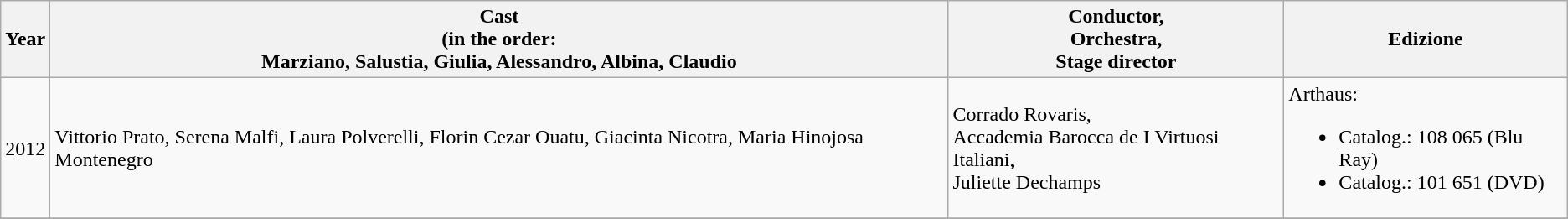<table class="wikitable">
<tr>
<th>Year</th>
<th>Cast<br>(in the order:<br>Marziano, Salustia, Giulia, Alessandro, Albina, Claudio</th>
<th>Conductor,<br>Orchestra,<br>Stage director</th>
<th>Edizione</th>
</tr>
<tr>
<td>2012</td>
<td>Vittorio Prato, Serena Malfi, Laura Polverelli, Florin Cezar Ouatu, Giacinta Nicotra, Maria Hinojosa Montenegro</td>
<td>Corrado Rovaris,<br>Accademia Barocca de I Virtuosi Italiani,<br>Juliette Dechamps</td>
<td>Arthaus:<br><ul><li>Catalog.: 108 065 (Blu Ray)</li><li>Catalog.: 101 651 (DVD)</li></ul></td>
</tr>
<tr>
</tr>
</table>
